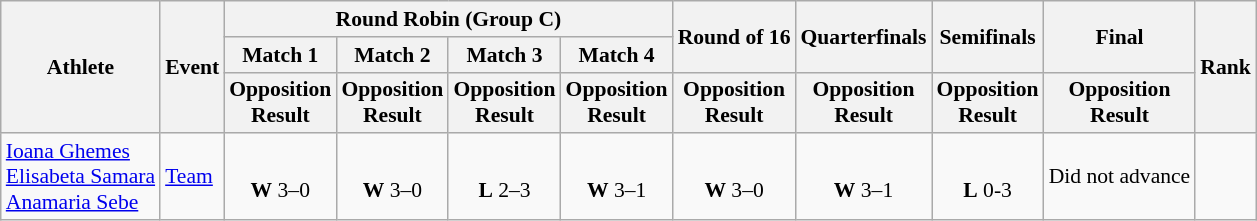<table class="wikitable" border="1" style="font-size:90%">
<tr>
<th rowspan=3>Athlete</th>
<th rowspan=3>Event</th>
<th colspan=4>Round Robin (Group C)</th>
<th rowspan=2>Round of 16</th>
<th rowspan=2>Quarterfinals</th>
<th rowspan=2>Semifinals</th>
<th rowspan=2>Final</th>
<th rowspan=3>Rank</th>
</tr>
<tr>
<th>Match 1</th>
<th>Match 2</th>
<th>Match 3</th>
<th>Match 4</th>
</tr>
<tr>
<th>Opposition<br>Result</th>
<th>Opposition<br>Result</th>
<th>Opposition<br>Result</th>
<th>Opposition<br>Result</th>
<th>Opposition<br>Result</th>
<th>Opposition<br>Result</th>
<th>Opposition<br>Result</th>
<th>Opposition<br>Result</th>
</tr>
<tr>
<td><a href='#'>Ioana Ghemes</a><br><a href='#'>Elisabeta Samara</a><br><a href='#'>Anamaria Sebe</a></td>
<td><a href='#'>Team</a></td>
<td align=center><br><strong>W</strong> 3–0</td>
<td align=center><br><strong>W</strong> 3–0</td>
<td align=center><br><strong>L</strong> 2–3</td>
<td align=center><br><strong>W</strong> 3–1</td>
<td align=center><br><strong>W</strong> 3–0</td>
<td align=center><br><strong>W</strong> 3–1</td>
<td align=center><br><strong>L</strong> 0-3</td>
<td align=center>Did not advance</td>
<td align=center></td>
</tr>
</table>
